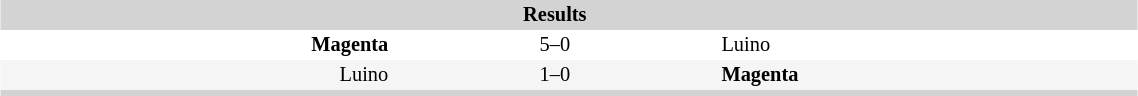<table align=center style="font-size: 85%; border-collapse:collapse" border=0 cellspacing=0 cellpadding=2 width=60%>
<tr bgcolor="D3D3D3">
<th align=right></th>
<th align=center>Results</th>
<th align=left></th>
<th align=center></th>
</tr>
<tr bgcolor=#FFFFFF>
<td align=right><strong>Magenta</strong></td>
<td align=center>5–0</td>
<td>Luino</td>
<td align=center></td>
</tr>
<tr bgcolor=#F5F5F5>
<td align=right>Luino</td>
<td align=center>1–0</td>
<td><strong>Magenta</strong></td>
<td align=center></td>
</tr>
<tr align=center style="background:#D3D3D3;">
<td></td>
<td></td>
<td></td>
<td></td>
</tr>
</table>
